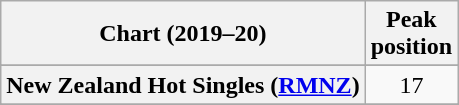<table class="wikitable sortable plainrowheaders" style="text-align:center">
<tr>
<th scope="col">Chart (2019–20)</th>
<th scope="col">Peak<br>position</th>
</tr>
<tr>
</tr>
<tr>
</tr>
<tr>
<th scope="row">New Zealand Hot Singles (<a href='#'>RMNZ</a>)</th>
<td>17</td>
</tr>
<tr>
</tr>
<tr>
</tr>
</table>
